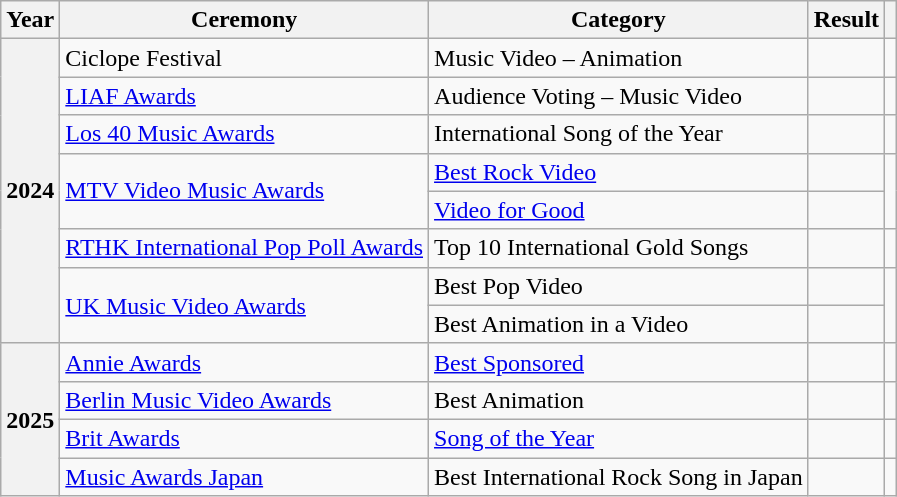<table class="wikitable sortable plainrowheaders">
<tr>
<th scope="col">Year</th>
<th scope="col">Ceremony</th>
<th scope="col">Category</th>
<th scope="col">Result</th>
<th scope="col" class="unsortable"></th>
</tr>
<tr>
<th rowspan="8" scope="rowgroup" style="text-align:center;">2024</th>
<td>Ciclope Festival</td>
<td>Music Video – Animation</td>
<td></td>
<td style="text-align:center;"></td>
</tr>
<tr>
<td><a href='#'>LIAF Awards</a></td>
<td>Audience Voting – Music Video</td>
<td></td>
<td style="text-align:center;"></td>
</tr>
<tr>
<td><a href='#'>Los 40 Music Awards</a></td>
<td>International Song of the Year</td>
<td></td>
<td style="text-align:center;"></td>
</tr>
<tr>
<td rowspan="2"><a href='#'>MTV Video Music Awards</a></td>
<td><a href='#'>Best Rock Video</a></td>
<td></td>
<td rowspan="2" style="text-align:center;"></td>
</tr>
<tr>
<td><a href='#'>Video for Good</a></td>
<td></td>
</tr>
<tr>
<td><a href='#'>RTHK International Pop Poll Awards</a></td>
<td>Top 10 International Gold Songs</td>
<td></td>
<td style="text-align:center;"></td>
</tr>
<tr>
<td rowspan="2"><a href='#'>UK Music Video Awards</a></td>
<td>Best Pop Video</td>
<td></td>
<td rowspan="2" style="text-align:center;"></td>
</tr>
<tr>
<td>Best Animation in a Video</td>
<td></td>
</tr>
<tr>
<th rowspan="4" scope="rowgroup" style="text-align:center;">2025</th>
<td><a href='#'>Annie Awards</a></td>
<td><a href='#'>Best Sponsored</a></td>
<td></td>
<td style="text-align:center;"></td>
</tr>
<tr>
<td><a href='#'>Berlin Music Video Awards</a></td>
<td>Best Animation</td>
<td></td>
<td style="text-align:center;"></td>
</tr>
<tr>
<td><a href='#'>Brit Awards</a></td>
<td><a href='#'>Song of the Year</a></td>
<td></td>
<td style="text-align:center;"></td>
</tr>
<tr>
<td><a href='#'>Music Awards Japan</a></td>
<td>Best International Rock Song in Japan</td>
<td></td>
<td style="text-align:center;"></td>
</tr>
</table>
